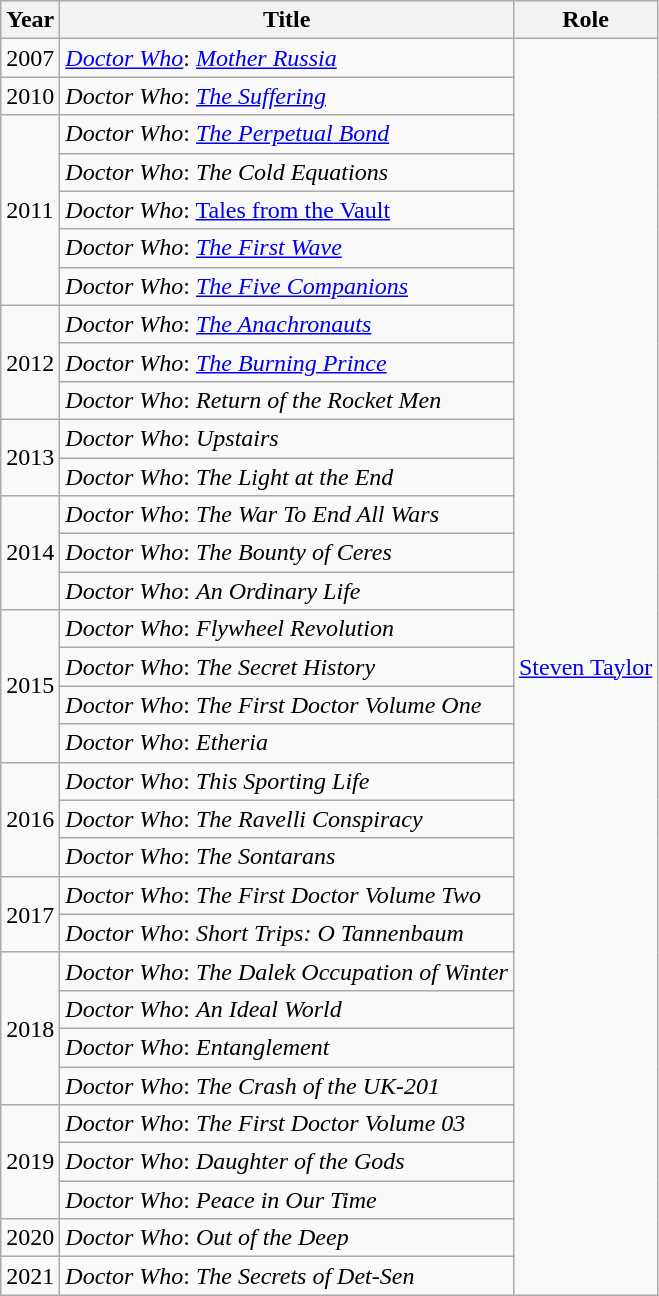<table class="wikitable sortable">
<tr>
<th>Year</th>
<th>Title</th>
<th>Role</th>
</tr>
<tr>
<td>2007</td>
<td><em><a href='#'>Doctor Who</a></em>: <em><a href='#'>Mother Russia</a></em></td>
<td rowspan="33"><a href='#'>Steven Taylor</a></td>
</tr>
<tr>
<td>2010</td>
<td><em>Doctor Who</em>: <em><a href='#'>The Suffering</a></em></td>
</tr>
<tr>
<td rowspan=5>2011</td>
<td><em>Doctor Who</em>: <em><a href='#'>The Perpetual Bond</a></em></td>
</tr>
<tr>
<td><em>Doctor Who</em>: <em>The Cold Equations</em></td>
</tr>
<tr>
<td><em>Doctor Who</em>: <a href='#'>Tales from the Vault</a></td>
</tr>
<tr>
<td><em>Doctor Who</em>: <em><a href='#'>The First Wave</a></em></td>
</tr>
<tr>
<td><em>Doctor Who</em>: <em><a href='#'>The Five Companions</a></em></td>
</tr>
<tr>
<td rowspan=3>2012</td>
<td><em>Doctor Who</em>: <em><a href='#'>The Anachronauts</a></em></td>
</tr>
<tr>
<td><em>Doctor Who</em>: <em><a href='#'>The Burning Prince</a></em></td>
</tr>
<tr>
<td><em>Doctor Who</em>: <em>Return of the Rocket Men</em></td>
</tr>
<tr>
<td rowspan=2>2013</td>
<td><em>Doctor Who</em>: <em>Upstairs</em></td>
</tr>
<tr>
<td><em>Doctor Who</em>: <em>The Light at the End</em></td>
</tr>
<tr>
<td rowspan=3>2014</td>
<td><em>Doctor Who</em>: <em>The War To End All Wars</em></td>
</tr>
<tr>
<td><em>Doctor Who</em>: <em>The Bounty of Ceres</em></td>
</tr>
<tr>
<td><em>Doctor Who</em>: <em>An Ordinary Life</em></td>
</tr>
<tr>
<td rowspan=4>2015</td>
<td><em>Doctor Who</em>: <em>Flywheel Revolution</em></td>
</tr>
<tr>
<td><em>Doctor Who</em>: <em>The Secret History</em></td>
</tr>
<tr>
<td><em>Doctor Who</em>: <em>The First Doctor Volume One</em></td>
</tr>
<tr>
<td><em>Doctor Who</em>: <em>Etheria</em></td>
</tr>
<tr>
<td rowspan=3>2016</td>
<td><em>Doctor Who</em>: <em>This Sporting Life</em></td>
</tr>
<tr>
<td><em>Doctor Who</em>: <em>The Ravelli Conspiracy</em></td>
</tr>
<tr>
<td><em>Doctor Who</em>: <em>The Sontarans</em></td>
</tr>
<tr>
<td rowspan=2>2017</td>
<td><em>Doctor Who</em>: <em>The First Doctor Volume Two</em></td>
</tr>
<tr>
<td><em>Doctor Who</em>: <em>Short Trips: O Tannenbaum</em></td>
</tr>
<tr>
<td rowspan=4>2018</td>
<td><em>Doctor Who</em>: <em>The Dalek Occupation of Winter</em></td>
</tr>
<tr>
<td><em>Doctor Who</em>: <em>An Ideal World</em></td>
</tr>
<tr>
<td><em>Doctor Who</em>: <em>Entanglement</em></td>
</tr>
<tr>
<td><em>Doctor Who</em>: <em>The Crash of the UK-201</em></td>
</tr>
<tr>
<td rowspan=3>2019</td>
<td><em>Doctor Who</em>: <em>The First Doctor Volume 03</em></td>
</tr>
<tr>
<td><em>Doctor Who</em>: <em>Daughter of the Gods</em></td>
</tr>
<tr>
<td><em>Doctor Who</em>: <em>Peace in Our Time</em></td>
</tr>
<tr>
<td>2020</td>
<td><em>Doctor Who</em>: <em>Out of the Deep</em></td>
</tr>
<tr>
<td>2021</td>
<td><em>Doctor Who</em>: <em>The Secrets of Det-Sen</em></td>
</tr>
</table>
